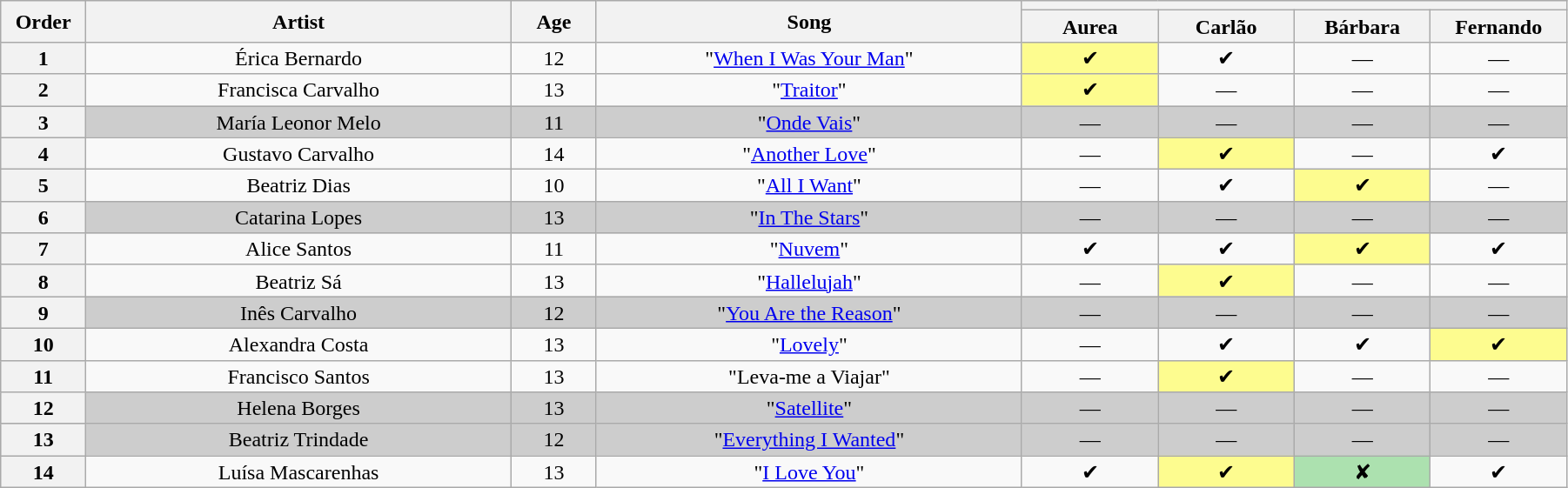<table class="wikitable" style="text-align:center; line-height:17px; width:95%">
<tr>
<th rowspan="2" width="05%">Order</th>
<th rowspan="2" width="25%">Artist</th>
<th rowspan="2" width="05%">Age</th>
<th rowspan="2" width="25%">Song</th>
<th colspan="4"></th>
</tr>
<tr>
<th width="08%">Aurea</th>
<th width="08%">Carlão</th>
<th width="08%">Bárbara</th>
<th width="08%">Fernando</th>
</tr>
<tr>
<th>1</th>
<td>Érica Bernardo</td>
<td>12</td>
<td>"<a href='#'>When I Was Your Man</a>"</td>
<td style="background:#fdfc8f">✔</td>
<td>✔</td>
<td>—</td>
<td>—</td>
</tr>
<tr>
<th>2</th>
<td>Francisca Carvalho</td>
<td>13</td>
<td>"<a href='#'>Traitor</a>"</td>
<td style="background:#fdfc8f">✔</td>
<td>—</td>
<td>—</td>
<td>—</td>
</tr>
<tr style="background:#cdcdcd">
<th>3</th>
<td>María Leonor Melo</td>
<td>11</td>
<td>"<a href='#'>Onde Vais</a>"</td>
<td>—</td>
<td>—</td>
<td>—</td>
<td>—</td>
</tr>
<tr>
<th>4</th>
<td>Gustavo Carvalho</td>
<td>14</td>
<td>"<a href='#'>Another Love</a>"</td>
<td>—</td>
<td style="background:#fdfc8f">✔</td>
<td>—</td>
<td>✔</td>
</tr>
<tr>
<th>5</th>
<td>Beatriz Dias</td>
<td>10</td>
<td>"<a href='#'>All I Want</a>"</td>
<td>—</td>
<td>✔</td>
<td style="background:#fdfc8f">✔</td>
<td>—</td>
</tr>
<tr style="background:#cdcdcd">
<th>6</th>
<td>Catarina Lopes</td>
<td>13</td>
<td>"<a href='#'>In The Stars</a>"</td>
<td>—</td>
<td>—</td>
<td>—</td>
<td>—</td>
</tr>
<tr>
<th>7</th>
<td>Alice Santos</td>
<td>11</td>
<td>"<a href='#'>Nuvem</a>"</td>
<td>✔</td>
<td>✔</td>
<td style="background:#fdfc8f">✔</td>
<td>✔</td>
</tr>
<tr>
<th>8</th>
<td>Beatriz Sá</td>
<td>13</td>
<td>"<a href='#'>Hallelujah</a>"</td>
<td>—</td>
<td style="background:#fdfc8f">✔</td>
<td>—</td>
<td>—</td>
</tr>
<tr style="background:#cdcdcd">
<th>9</th>
<td>Inês Carvalho</td>
<td>12</td>
<td>"<a href='#'>You Are the Reason</a>"</td>
<td>—</td>
<td>—</td>
<td>—</td>
<td>—</td>
</tr>
<tr>
<th>10</th>
<td>Alexandra Costa</td>
<td>13</td>
<td>"<a href='#'>Lovely</a>"</td>
<td>—</td>
<td>✔</td>
<td>✔</td>
<td style="background:#fdfc8f">✔</td>
</tr>
<tr>
<th>11</th>
<td>Francisco Santos</td>
<td>13</td>
<td>"Leva-me a Viajar"</td>
<td>—</td>
<td style="background:#fdfc8f">✔</td>
<td>—</td>
<td>—</td>
</tr>
<tr style="background:#cdcdcd">
<th>12</th>
<td>Helena Borges</td>
<td>13</td>
<td>"<a href='#'>Satellite</a>"</td>
<td>—</td>
<td>—</td>
<td>—</td>
<td>—</td>
</tr>
<tr style="background:#cdcdcd">
<th>13</th>
<td>Beatriz Trindade</td>
<td>12</td>
<td>"<a href='#'>Everything I Wanted</a>"</td>
<td>—</td>
<td>—</td>
<td>—</td>
<td>—</td>
</tr>
<tr>
<th>14</th>
<td>Luísa Mascarenhas</td>
<td>13</td>
<td>"<a href='#'>I Love You</a>"</td>
<td>✔</td>
<td style="background:#fdfc8f">✔</td>
<td style="background:#ace1af">✘</td>
<td>✔</td>
</tr>
</table>
